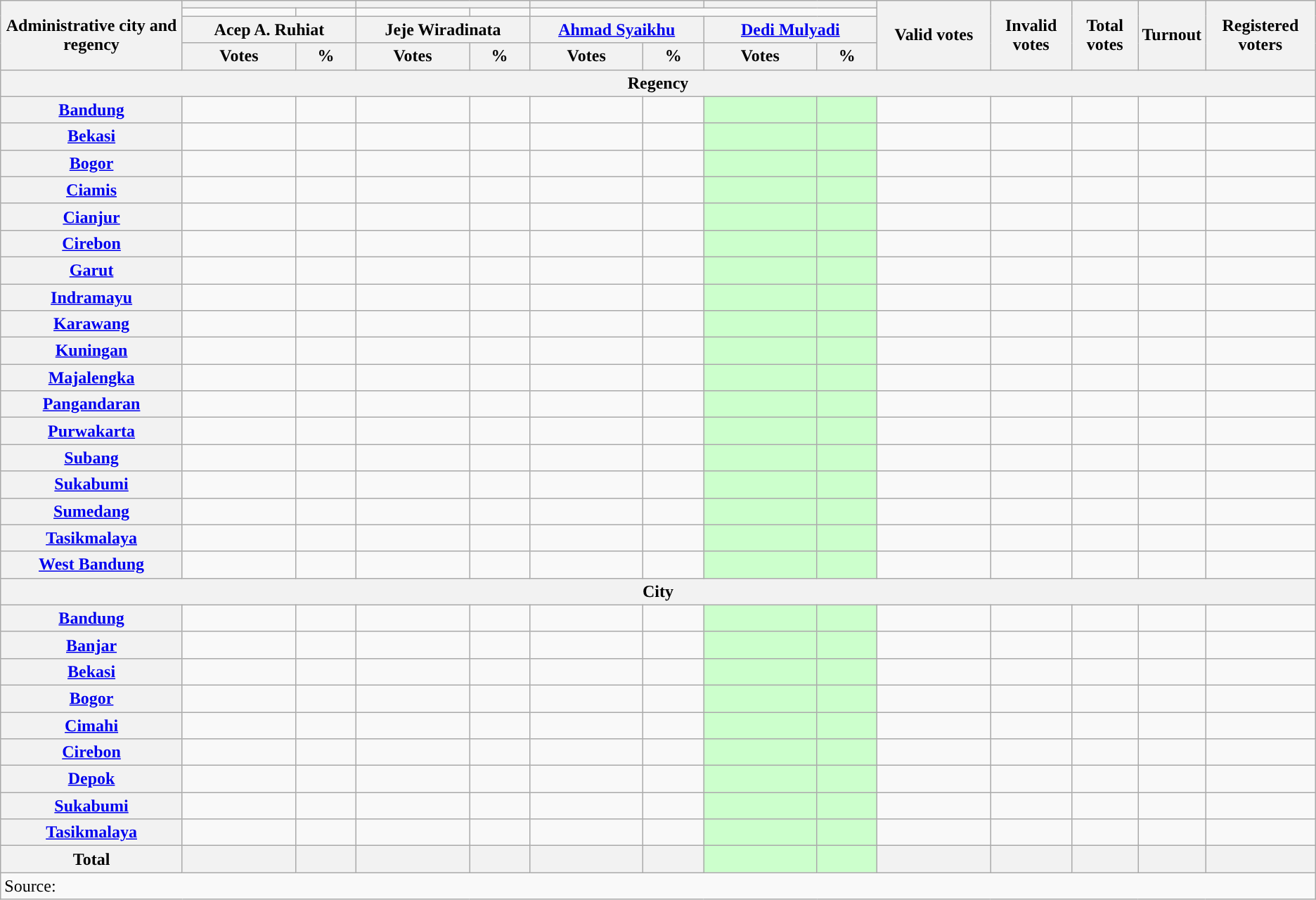<table class="wikitable">
<tr>
<th style="text-align:center;" rowspan="4">Administrative city and regency</th>
<th style="text-align:center;" colspan="2"></th>
<th style="text-align:center;" colspan="2"></th>
<th style="text-align:center;" colspan="2"></th>
<th style="text-align:center;" colspan="2"></th>
<th style="text-align:center;" width=100px rowspan="4">Valid votes</th>
<th rowspan="4">Invalid votes</th>
<th rowspan="4">Total votes</th>
<th rowspan="4">Turnout</th>
<th rowspan="4">Registered voters</th>
</tr>
<tr>
<td></td>
<td></td>
<td></td>
<td></td>
</tr>
<tr>
<th style="text-align:center;" colspan="2">Acep A. Ruhiat<br></th>
<th style="text-align:center;" colspan="2">Jeje Wiradinata<br></th>
<th style="text-align:center;" colspan="2"><a href='#'>Ahmad Syaikhu</a><br></th>
<th style="text-align:center;" colspan="2"><a href='#'>Dedi Mulyadi</a><br></th>
</tr>
<tr>
<th width=100px style="text-align:center;">Votes</th>
<th width=50px style="text-align:center;">%</th>
<th width=100px style="text-align:center;">Votes</th>
<th width=50px style="text-align:center;">%</th>
<th width=100px style="text-align:center;">Votes</th>
<th width=50px style="text-align:center;">%</th>
<th width=100px style="text-align:center;">Votes</th>
<th width=50px style="text-align:center;">%</th>
</tr>
<tr>
<th colspan="14">Regency</th>
</tr>
<tr>
<th style="text-align:center;"><a href='#'>Bandung</a></th>
<td style="text-align:right;"></td>
<td style="text-align:right;"></td>
<td style="text-align:right;"></td>
<td style="text-align:right;"></td>
<td style="text-align:right;"></td>
<td style="text-align:right;"></td>
<td style="background:#cfc; text-align:right;"><strong></strong></td>
<td style="background:#cfc; text-align:right;"><strong></strong></td>
<td style="text-align:right;"></td>
<td style="text-align:right;"></td>
<td style="text-align:right;"></td>
<td style="text-align:right;"></td>
<td style="text-align:right;"></td>
</tr>
<tr>
<th style="text-align:center;"><a href='#'>Bekasi</a></th>
<td style="text-align:right;"></td>
<td style="text-align:right;"></td>
<td style="text-align:right;"></td>
<td style="text-align:right;"></td>
<td style="text-align:right;"></td>
<td style="text-align:right;"></td>
<td style="background:#cfc; text-align:right;"><strong></strong></td>
<td style="background:#cfc; text-align:right;"><strong></strong></td>
<td style="text-align:right;"></td>
<td style="text-align:right;"></td>
<td style="text-align:right;"></td>
<td style="text-align:right;"></td>
<td style="text-align:right;"></td>
</tr>
<tr>
<th style="text-align:center;"><a href='#'>Bogor</a></th>
<td style="text-align:right;"></td>
<td style="text-align:right;"></td>
<td style="text-align:right;"></td>
<td style="text-align:right;"></td>
<td style="text-align:right;"></td>
<td style="text-align:right;"></td>
<td style="background:#cfc; text-align:right;"><strong></strong></td>
<td style="background:#cfc; text-align:right;"><strong></strong></td>
<td style="text-align:right;"></td>
<td style="text-align:right;"></td>
<td style="text-align:right;"></td>
<td style="text-align:right;"></td>
<td style="text-align:right;"></td>
</tr>
<tr>
<th style="text-align:center;"><a href='#'>Ciamis</a></th>
<td style="text-align:right;"></td>
<td style="text-align:right;"></td>
<td style="text-align:right;"></td>
<td style="text-align:right;"></td>
<td style="text-align:right;"></td>
<td style="text-align:right;"></td>
<td style="background:#cfc; text-align:right;"><strong></strong></td>
<td style="background:#cfc; text-align:right;"><strong></strong></td>
<td style="text-align:right;"></td>
<td style="text-align:right;"></td>
<td style="text-align:right;"></td>
<td style="text-align:right;"></td>
<td style="text-align:right;"></td>
</tr>
<tr>
<th style="text-align:center;"><a href='#'>Cianjur</a></th>
<td style="text-align:right;"></td>
<td style="text-align:right;"></td>
<td style="text-align:right;"></td>
<td style="text-align:right;"></td>
<td style="text-align:right;"></td>
<td style="text-align:right;"></td>
<td style="background:#cfc; text-align:right;"><strong></strong></td>
<td style="background:#cfc; text-align:right;"><strong></strong></td>
<td style="text-align:right;"></td>
<td style="text-align:right;"></td>
<td style="text-align:right;"></td>
<td style="text-align:right;"></td>
<td style="text-align:right;"></td>
</tr>
<tr>
<th style="text-align:center;"><a href='#'>Cirebon</a></th>
<td style="text-align:right;"></td>
<td style="text-align:right;"></td>
<td style="text-align:right;"></td>
<td style="text-align:right;"></td>
<td style="text-align:right;"></td>
<td style="text-align:right;"></td>
<td style="background:#cfc; text-align:right;"><strong></strong></td>
<td style="background:#cfc; text-align:right;"><strong></strong></td>
<td style="text-align:right;"></td>
<td style="text-align:right;"></td>
<td style="text-align:right;"></td>
<td style="text-align:right;"></td>
<td style="text-align:right;"></td>
</tr>
<tr>
<th style="text-align:center;"><a href='#'>Garut</a></th>
<td style="text-align:right;"></td>
<td style="text-align:right;"></td>
<td style="text-align:right;"></td>
<td style="text-align:right;"></td>
<td style="text-align:right;"></td>
<td style="text-align:right;"></td>
<td style="background:#cfc; text-align:right;"><strong></strong></td>
<td style="background:#cfc; text-align:right;"><strong></strong></td>
<td style="text-align:right;"></td>
<td style="text-align:right;"></td>
<td style="text-align:right;"></td>
<td style="text-align:right;"></td>
<td style="text-align:right;"></td>
</tr>
<tr>
<th style="text-align:center;"><a href='#'>Indramayu</a></th>
<td style="text-align:right;"></td>
<td style="text-align:right;"></td>
<td style="text-align:right;"></td>
<td style="text-align:right;"></td>
<td style="text-align:right;"></td>
<td style="text-align:right;"></td>
<td style="background:#cfc; text-align:right;"><strong></strong></td>
<td style="background:#cfc; text-align:right;"><strong></strong></td>
<td style="text-align:right;"></td>
<td style="text-align:right;"></td>
<td style="text-align:right;"></td>
<td style="text-align:right;"></td>
<td style="text-align:right;"></td>
</tr>
<tr>
<th style="text-align:center;"><a href='#'>Karawang</a></th>
<td style="text-align:right;"></td>
<td style="text-align:right;"></td>
<td style="text-align:right;"></td>
<td style="text-align:right;"></td>
<td style="text-align:right;"></td>
<td style="text-align:right;"></td>
<td style="background:#cfc; text-align:right;"><strong></strong></td>
<td style="background:#cfc; text-align:right;"><strong></strong></td>
<td style="text-align:right;"></td>
<td style="text-align:right;"></td>
<td style="text-align:right;"></td>
<td style="text-align:right;"></td>
<td style="text-align:right;"></td>
</tr>
<tr>
<th style="text-align:center;"><a href='#'>Kuningan</a></th>
<td style="text-align:right;"></td>
<td style="text-align:right;"></td>
<td style="text-align:right;"></td>
<td style="text-align:right;"></td>
<td style="text-align:right;"></td>
<td style="text-align:right;"></td>
<td style="background:#cfc; text-align:right;"><strong></strong></td>
<td style="background:#cfc; text-align:right;"><strong></strong></td>
<td style="text-align:right;"></td>
<td style="text-align:right;"></td>
<td style="text-align:right;"></td>
<td style="text-align:right;"></td>
<td style="text-align:right;"></td>
</tr>
<tr>
<th style="text-align:center;"><a href='#'>Majalengka</a></th>
<td style="text-align:right;"></td>
<td style="text-align:right;"></td>
<td style="text-align:right;"></td>
<td style="text-align:right;"></td>
<td style="text-align:right;"></td>
<td style="text-align:right;"></td>
<td style="background:#cfc; text-align:right;"><strong></strong></td>
<td style="background:#cfc; text-align:right;"><strong></strong></td>
<td style="text-align:right;"></td>
<td style="text-align:right;"></td>
<td style="text-align:right;"></td>
<td style="text-align:right;"></td>
<td style="text-align:right;"></td>
</tr>
<tr>
<th style="text-align:center;"><a href='#'>Pangandaran</a></th>
<td style="text-align:right;"></td>
<td style="text-align:right;"></td>
<td style="text-align:right;"></td>
<td style="text-align:right;"></td>
<td style="text-align:right;"></td>
<td style="text-align:right;"></td>
<td style="background:#cfc; text-align:right;"><strong></strong></td>
<td style="background:#cfc; text-align:right;"><strong></strong></td>
<td style="text-align:right;"></td>
<td style="text-align:right;"></td>
<td style="text-align:right;"></td>
<td style="text-align:right;"></td>
<td style="text-align:right;"></td>
</tr>
<tr>
<th style="text-align:center;"><a href='#'>Purwakarta</a></th>
<td style="text-align:right;"></td>
<td style="text-align:right;"></td>
<td style="text-align:right;"></td>
<td style="text-align:right;"></td>
<td style="text-align:right;"></td>
<td style="text-align:right;"></td>
<td style="background:#cfc; text-align:right;"><strong></strong></td>
<td style="background:#cfc; text-align:right;"><strong></strong></td>
<td style="text-align:right;"></td>
<td style="text-align:right;"></td>
<td style="text-align:right;"></td>
<td style="text-align:right;"></td>
<td style="text-align:right;"></td>
</tr>
<tr>
<th style="text-align:center;"><a href='#'>Subang</a></th>
<td style="text-align:right;"></td>
<td style="text-align:right;"></td>
<td style="text-align:right;"></td>
<td style="text-align:right;"></td>
<td style="text-align:right;"></td>
<td style="text-align:right;"></td>
<td style="background:#cfc; text-align:right;"><strong></strong></td>
<td style="background:#cfc; text-align:right;"><strong></strong></td>
<td style="text-align:right;"></td>
<td style="text-align:right;"></td>
<td style="text-align:right;"></td>
<td style="text-align:right;"></td>
<td style="text-align:right;"></td>
</tr>
<tr>
<th style="text-align:center;"><a href='#'>Sukabumi</a></th>
<td style="text-align:right;"></td>
<td style="text-align:right;"></td>
<td style="text-align:right;"></td>
<td style="text-align:right;"></td>
<td style="text-align:right;"></td>
<td style="text-align:right;"></td>
<td style="background:#cfc; text-align:right;"><strong></strong></td>
<td style="background:#cfc; text-align:right;"><strong></strong></td>
<td style="text-align:right;"></td>
<td style="text-align:right;"></td>
<td style="text-align:right;"></td>
<td style="text-align:right;"></td>
<td style="text-align:right;"></td>
</tr>
<tr>
<th style="text-align:center;"><a href='#'>Sumedang</a></th>
<td style="text-align:right;"></td>
<td style="text-align:right;"></td>
<td style="text-align:right;"></td>
<td style="text-align:right;"></td>
<td style="text-align:right;"></td>
<td style="text-align:right;"></td>
<td style="background:#cfc; text-align:right;"><strong></strong></td>
<td style="background:#cfc; text-align:right;"><strong></strong></td>
<td style="text-align:right;"></td>
<td style="text-align:right;"></td>
<td style="text-align:right;"></td>
<td style="text-align:right;"></td>
<td style="text-align:right;"></td>
</tr>
<tr>
<th style="text-align:center;"><a href='#'>Tasikmalaya</a></th>
<td style="text-align:right;"></td>
<td style="text-align:right;"></td>
<td style="text-align:right;"></td>
<td style="text-align:right;"></td>
<td style="text-align:right;"></td>
<td style="text-align:right;"></td>
<td style="background:#cfc; text-align:right;"><strong></strong></td>
<td style="background:#cfc; text-align:right;"><strong></strong></td>
<td style="text-align:right;"></td>
<td style="text-align:right;"></td>
<td style="text-align:right;"></td>
<td style="text-align:right;"></td>
<td style="text-align:right;"></td>
</tr>
<tr>
<th style="text-align:center;"><a href='#'>West Bandung</a></th>
<td style="text-align:right;"></td>
<td style="text-align:right;"></td>
<td style="text-align:right;"></td>
<td style="text-align:right;"></td>
<td style="text-align:right;"></td>
<td style="text-align:right;"></td>
<td style="background:#cfc; text-align:right;"><strong></strong></td>
<td style="background:#cfc; text-align:right;"><strong></strong></td>
<td style="text-align:right;"></td>
<td style="text-align:right;"></td>
<td style="text-align:right;"></td>
<td style="text-align:right;"></td>
<td style="text-align:right;"></td>
</tr>
<tr>
<th colspan="14">City</th>
</tr>
<tr>
<th style="text-align:center;"><a href='#'>Bandung</a></th>
<td style="text-align:right;"></td>
<td style="text-align:right;"></td>
<td style="text-align:right;"></td>
<td style="text-align:right;"></td>
<td style="text-align:right;"></td>
<td style="text-align:right;"></td>
<td style="background:#cfc; text-align:right;"><strong></strong></td>
<td style="background:#cfc; text-align:right;"><strong></strong></td>
<td style="text-align:right;"></td>
<td style="text-align:right;"></td>
<td style="text-align:right;"></td>
<td style="text-align:right;"></td>
<td style="text-align:right;"></td>
</tr>
<tr>
<th style="text-align:center;"><a href='#'>Banjar</a></th>
<td style="text-align:right;"></td>
<td style="text-align:right;"></td>
<td style="text-align:right;"></td>
<td style="text-align:right;"></td>
<td style="text-align:right;"></td>
<td style="text-align:right;"></td>
<td style="background:#cfc; text-align:right;"><strong></strong></td>
<td style="background:#cfc; text-align:right;"><strong></strong></td>
<td style="text-align:right;"></td>
<td style="text-align:right;"></td>
<td style="text-align:right;"></td>
<td style="text-align:right;"></td>
<td style="text-align:right;"></td>
</tr>
<tr>
<th style="text-align:center;"><a href='#'>Bekasi</a></th>
<td style="text-align:right;"></td>
<td style="text-align:right;"></td>
<td style="text-align:right;"></td>
<td style="text-align:right;"></td>
<td style="text-align:right;"></td>
<td style="text-align:right;"></td>
<td style="background:#cfc; text-align:right;"><strong></strong></td>
<td style="background:#cfc; text-align:right;"><strong></strong></td>
<td style="text-align:right;"></td>
<td style="text-align:right;"></td>
<td style="text-align:right;"></td>
<td style="text-align:right;"></td>
<td style="text-align:right;"></td>
</tr>
<tr>
<th style="text-align:center;"><a href='#'>Bogor</a></th>
<td style="text-align:right;"></td>
<td style="text-align:right;"></td>
<td style="text-align:right;"></td>
<td style="text-align:right;"></td>
<td style="text-align:right;"></td>
<td style="text-align:right;"></td>
<td style="background:#cfc; text-align:right;"><strong></strong></td>
<td style="background:#cfc; text-align:right;"><strong></strong></td>
<td style="text-align:right;"></td>
<td style="text-align:right;"></td>
<td style="text-align:right;"></td>
<td style="text-align:right;"></td>
<td style="text-align:right;"></td>
</tr>
<tr>
<th style="text-align:center;"><a href='#'>Cimahi</a></th>
<td style="text-align:right;"></td>
<td style="text-align:right;"></td>
<td style="text-align:right;"></td>
<td style="text-align:right;"></td>
<td style="text-align:right;"></td>
<td style="text-align:right;"></td>
<td style="background:#cfc; text-align:right;"><strong></strong></td>
<td style="background:#cfc; text-align:right;"><strong></strong></td>
<td style="text-align:right;"></td>
<td style="text-align:right;"></td>
<td style="text-align:right;"></td>
<td style="text-align:right;"></td>
<td style="text-align:right;"></td>
</tr>
<tr>
<th style="text-align:center;"><a href='#'>Cirebon</a></th>
<td style="text-align:right;"></td>
<td style="text-align:right;"></td>
<td style="text-align:right;"></td>
<td style="text-align:right;"></td>
<td style="text-align:right;"></td>
<td style="text-align:right;"></td>
<td style="background:#cfc; text-align:right;"><strong></strong></td>
<td style="background:#cfc; text-align:right;"><strong></strong></td>
<td style="text-align:right;"></td>
<td style="text-align:right;"></td>
<td style="text-align:right;"></td>
<td style="text-align:right;"></td>
<td style="text-align:right;"></td>
</tr>
<tr>
<th style="text-align:center;"><a href='#'>Depok</a></th>
<td style="text-align:right;"></td>
<td style="text-align:right;"></td>
<td style="text-align:right;"></td>
<td style="text-align:right;"></td>
<td style="text-align:right;"></td>
<td style="text-align:right;"></td>
<td style="background:#cfc; text-align:right;"><strong></strong></td>
<td style="background:#cfc; text-align:right;"><strong></strong></td>
<td style="text-align:right;"></td>
<td style="text-align:right;"></td>
<td style="text-align:right;"></td>
<td style="text-align:right;"></td>
<td style="text-align:right;"></td>
</tr>
<tr>
<th style="text-align:center;"><a href='#'>Sukabumi</a></th>
<td style="text-align:right;"></td>
<td style="text-align:right;"></td>
<td style="text-align:right;"></td>
<td style="text-align:right;"></td>
<td style="text-align:right;"></td>
<td style="text-align:right;"></td>
<td style="background:#cfc; text-align:right;"><strong></strong></td>
<td style="background:#cfc; text-align:right;"><strong></strong></td>
<td style="text-align:right;"></td>
<td style="text-align:right;"></td>
<td style="text-align:right;"></td>
<td style="text-align:right;"></td>
<td style="text-align:right;"></td>
</tr>
<tr>
<th style="text-align:center;"><a href='#'>Tasikmalaya</a></th>
<td style="text-align:right;"></td>
<td style="text-align:right;"></td>
<td style="text-align:right;"></td>
<td style="text-align:right;"></td>
<td style="text-align:right;"></td>
<td style="text-align:right;"></td>
<td style="background:#cfc; text-align:right;"><strong></strong></td>
<td style="background:#cfc; text-align:right;"><strong></strong></td>
<td style="text-align:right;"></td>
<td style="text-align:right;"></td>
<td style="text-align:right;"></td>
<td style="text-align:right;"></td>
<td style="text-align:right;"></td>
</tr>
<tr align="right">
<th>Total</th>
<th style="text-align:right;"></th>
<th style="text-align:right;"></th>
<th style="text-align:right;"></th>
<th style="text-align:right;"></th>
<th style="text-align:right;"></th>
<th style="text-align:right;"></th>
<th style="background:#cfc; text-align:right;"></th>
<th style="background:#cfc; text-align:right;"></th>
<th style="text-align:right;"></th>
<th style="text-align:right;"></th>
<th style="text-align:right;"></th>
<th style="text-align:right;"></th>
<th style="text-align:right;"></th>
</tr>
<tr>
<td colspan=14>Source: </td>
</tr>
</table>
